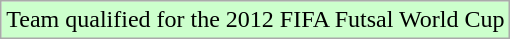<table class="wikitable" style="text-algin: left;">
<tr bgcolor=#ccffcc>
<td>Team qualified for the 2012 FIFA Futsal World Cup</td>
</tr>
</table>
